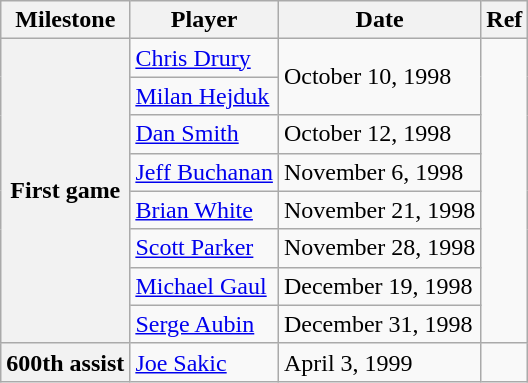<table class="wikitable">
<tr>
<th scope="col">Milestone</th>
<th scope="col">Player</th>
<th scope="col">Date</th>
<th scope="col">Ref</th>
</tr>
<tr>
<th rowspan=8>First game</th>
<td><a href='#'>Chris Drury</a></td>
<td rowspan=2>October 10, 1998</td>
<td rowspan=8></td>
</tr>
<tr>
<td><a href='#'>Milan Hejduk</a></td>
</tr>
<tr>
<td><a href='#'>Dan Smith</a></td>
<td>October 12, 1998</td>
</tr>
<tr>
<td><a href='#'>Jeff Buchanan</a></td>
<td>November 6, 1998</td>
</tr>
<tr>
<td><a href='#'>Brian White</a></td>
<td>November 21, 1998</td>
</tr>
<tr>
<td><a href='#'>Scott Parker</a></td>
<td>November 28, 1998</td>
</tr>
<tr>
<td><a href='#'>Michael Gaul</a></td>
<td>December 19, 1998</td>
</tr>
<tr>
<td><a href='#'>Serge Aubin</a></td>
<td>December 31, 1998</td>
</tr>
<tr>
<th>600th assist</th>
<td><a href='#'>Joe Sakic</a></td>
<td>April 3, 1999</td>
<td></td>
</tr>
</table>
